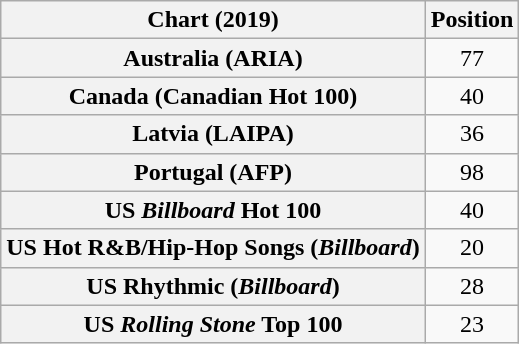<table class="wikitable sortable plainrowheaders" style="text-align:center">
<tr>
<th scope="col">Chart (2019)</th>
<th scope="col">Position</th>
</tr>
<tr>
<th scope="row">Australia (ARIA)</th>
<td>77</td>
</tr>
<tr>
<th scope="row">Canada (Canadian Hot 100)</th>
<td>40</td>
</tr>
<tr>
<th scope="row">Latvia (LAIPA)</th>
<td>36</td>
</tr>
<tr>
<th scope="row">Portugal (AFP)</th>
<td>98</td>
</tr>
<tr>
<th scope="row">US <em>Billboard</em> Hot 100</th>
<td>40</td>
</tr>
<tr>
<th scope="row">US Hot R&B/Hip-Hop Songs (<em>Billboard</em>)</th>
<td>20</td>
</tr>
<tr>
<th scope="row">US Rhythmic (<em>Billboard</em>)</th>
<td>28</td>
</tr>
<tr>
<th scope="row">US <em>Rolling Stone</em> Top 100</th>
<td>23</td>
</tr>
</table>
